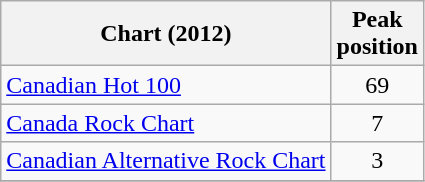<table class="wikitable sortable">
<tr>
<th>Chart (2012)</th>
<th>Peak<br>position</th>
</tr>
<tr>
<td><a href='#'>Canadian Hot 100</a></td>
<td align="center">69</td>
</tr>
<tr>
<td><a href='#'>Canada Rock Chart</a></td>
<td align="center">7</td>
</tr>
<tr>
<td><a href='#'>Canadian Alternative Rock Chart</a></td>
<td align="center">3</td>
</tr>
<tr>
</tr>
</table>
